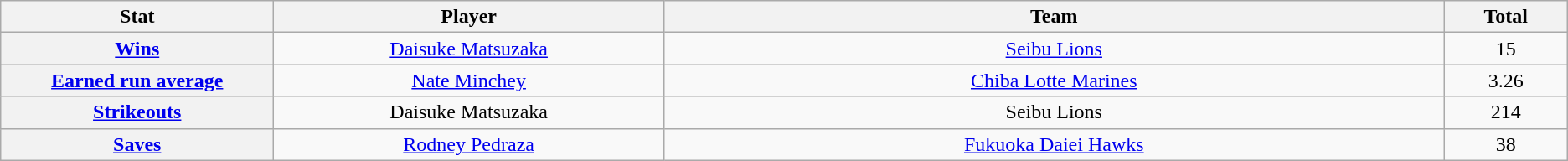<table class="wikitable" style="text-align:center;">
<tr>
<th scope="col" style="width:7%;">Stat</th>
<th scope="col" style="width:10%;">Player</th>
<th scope="col" style="width:20%;">Team</th>
<th scope="col" style="width:3%;">Total</th>
</tr>
<tr>
<th scope="row" style="text-align:center;"><a href='#'>Wins</a></th>
<td><a href='#'>Daisuke Matsuzaka</a></td>
<td><a href='#'>Seibu Lions</a></td>
<td>15</td>
</tr>
<tr>
<th scope="row" style="text-align:center;"><a href='#'>Earned run average</a></th>
<td><a href='#'>Nate Minchey</a></td>
<td><a href='#'>Chiba Lotte Marines</a></td>
<td>3.26</td>
</tr>
<tr>
<th scope="row" style="text-align:center;"><a href='#'>Strikeouts</a></th>
<td>Daisuke Matsuzaka</td>
<td>Seibu Lions</td>
<td>214</td>
</tr>
<tr>
<th scope="row" style="text-align:center;"><a href='#'>Saves</a></th>
<td><a href='#'>Rodney Pedraza</a></td>
<td><a href='#'>Fukuoka Daiei Hawks</a></td>
<td>38</td>
</tr>
</table>
